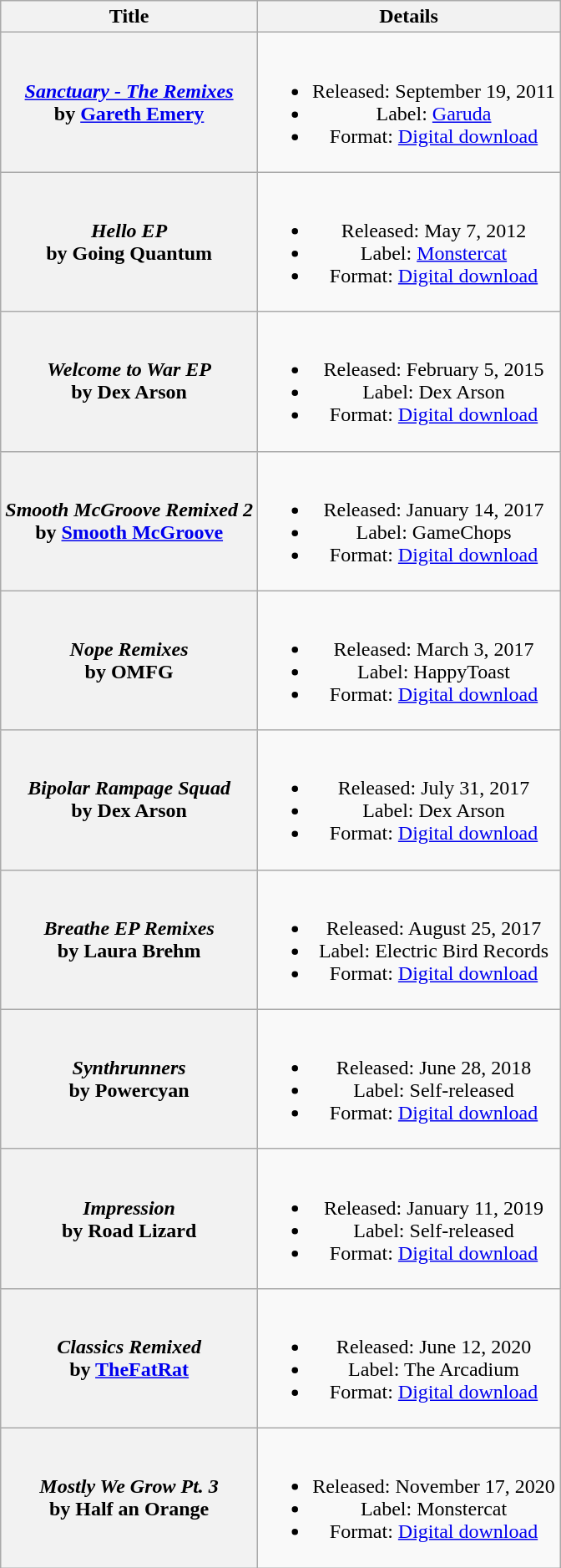<table class="wikitable plainrowheaders" style="text-align:center;">
<tr>
<th scope="col">Title</th>
<th scope="col">Details</th>
</tr>
<tr>
<th scope="row"><em><a href='#'>Sanctuary - The Remixes</a></em><br>by <a href='#'>Gareth Emery</a></th>
<td><br><ul><li>Released: September 19, 2011</li><li>Label: <a href='#'>Garuda</a></li><li>Format: <a href='#'>Digital download</a></li></ul></td>
</tr>
<tr>
<th scope="row"><em>Hello EP</em><br>by Going Quantum</th>
<td><br><ul><li>Released: May 7, 2012</li><li>Label: <a href='#'>Monstercat</a></li><li>Format: <a href='#'>Digital download</a></li></ul></td>
</tr>
<tr>
<th scope="row"><em>Welcome to War EP</em><br>by Dex Arson</th>
<td><br><ul><li>Released: February 5, 2015</li><li>Label: Dex Arson</li><li>Format: <a href='#'>Digital download</a></li></ul></td>
</tr>
<tr>
<th scope="row"><em>Smooth McGroove Remixed 2</em><br>by <a href='#'>Smooth McGroove</a></th>
<td><br><ul><li>Released: January 14, 2017</li><li>Label: GameChops</li><li>Format: <a href='#'>Digital download</a></li></ul></td>
</tr>
<tr>
<th scope="row"><em>Nope Remixes</em><br>by OMFG</th>
<td><br><ul><li>Released: March 3, 2017</li><li>Label: HappyToast</li><li>Format: <a href='#'>Digital download</a></li></ul></td>
</tr>
<tr>
<th scope="row"><em>Bipolar Rampage Squad</em><br>by Dex Arson</th>
<td><br><ul><li>Released: July 31, 2017</li><li>Label: Dex Arson</li><li>Format: <a href='#'>Digital download</a></li></ul></td>
</tr>
<tr>
<th scope="row"><em>Breathe EP Remixes</em><br>by Laura Brehm</th>
<td><br><ul><li>Released: August 25, 2017</li><li>Label: Electric Bird Records</li><li>Format: <a href='#'>Digital download</a></li></ul></td>
</tr>
<tr>
<th scope="row"><em>Synthrunners</em><br>by Powercyan</th>
<td><br><ul><li>Released: June 28, 2018</li><li>Label: Self-released</li><li>Format: <a href='#'>Digital download</a></li></ul></td>
</tr>
<tr>
<th scope="row"><em>Impression</em><br>by Road Lizard</th>
<td><br><ul><li>Released: January 11, 2019</li><li>Label: Self-released</li><li>Format: <a href='#'>Digital download</a></li></ul></td>
</tr>
<tr>
<th scope="row"><em>Classics Remixed</em><br>by <a href='#'>TheFatRat</a></th>
<td><br><ul><li>Released: June 12, 2020</li><li>Label: The Arcadium</li><li>Format: <a href='#'>Digital download</a></li></ul></td>
</tr>
<tr>
<th scope="row"><em>Mostly We Grow Pt. 3</em><br>by Half an Orange</th>
<td><br><ul><li>Released: November 17, 2020</li><li>Label: Monstercat</li><li>Format: <a href='#'>Digital download</a></li></ul></td>
</tr>
</table>
